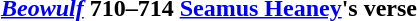<table style="margin:1em auto;">
<tr>
<th><em><a href='#'>Beowulf</a></em> 710–714</th>
<th><a href='#'>Seamus Heaney</a>'s verse</th>
</tr>
<tr>
<td></td>
<td></td>
</tr>
</table>
